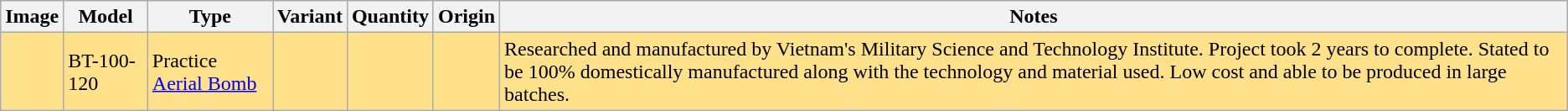<table class="wikitable">
<tr>
<th>Image</th>
<th>Model</th>
<th>Type</th>
<th>Variant</th>
<th>Quantity</th>
<th>Origin</th>
<th>Notes</th>
</tr>
<tr>
<td style="background: #FFE18B"></td>
<td style="background: #FFE18B">BT-100-120</td>
<td style="background: #FFE18B">Practice <a href='#'>Aerial Bomb</a></td>
<td style="background: #FFE18B"></td>
<td style="background: #FFE18B"></td>
<td style="background: #FFE18B"></td>
<td style="background: #FFE18B">Researched and manufactured by Vietnam's Military Science and Technology Institute. Project took 2 years to complete. Stated to be 100% domestically manufactured along with the technology and material used. Low cost and able to be produced in large batches.</td>
</tr>
</table>
